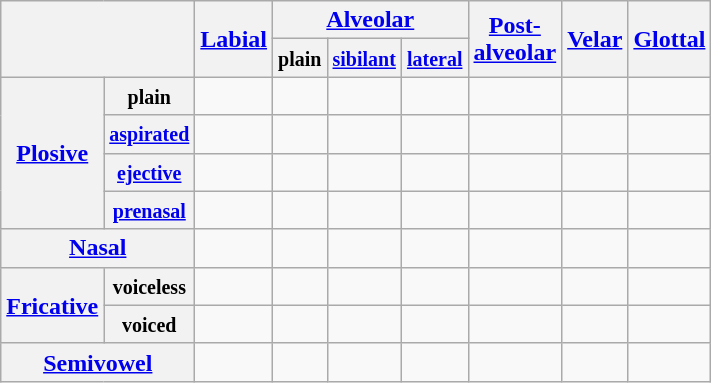<table class="wikitable" style="text-align:center">
<tr>
<th rowspan="2" colspan="2"></th>
<th rowspan="2"><a href='#'>Labial</a></th>
<th colspan="3"><a href='#'>Alveolar</a></th>
<th rowspan="2"><a href='#'>Post-<br>alveolar</a></th>
<th rowspan="2"><a href='#'>Velar</a></th>
<th rowspan="2"><a href='#'>Glottal</a></th>
</tr>
<tr>
<th><small>plain</small></th>
<th><small><a href='#'>sibilant</a></small></th>
<th><small><a href='#'>lateral</a></small></th>
</tr>
<tr>
<th rowspan="4"><a href='#'>Plosive</a></th>
<th><small>plain</small></th>
<td></td>
<td> </td>
<td> </td>
<td> </td>
<td> </td>
<td> </td>
<td> </td>
</tr>
<tr>
<th><small><a href='#'>aspirated</a></small></th>
<td></td>
<td> </td>
<td> </td>
<td> </td>
<td> </td>
<td> </td>
<td></td>
</tr>
<tr>
<th><small><a href='#'>ejective</a></small></th>
<td></td>
<td> </td>
<td> </td>
<td> </td>
<td> </td>
<td> </td>
<td></td>
</tr>
<tr>
<th><small><a href='#'>prenasal</a></small></th>
<td> </td>
<td> </td>
<td></td>
<td></td>
<td></td>
<td></td>
<td></td>
</tr>
<tr>
<th colspan="2"><a href='#'>Nasal</a></th>
<td> </td>
<td> </td>
<td></td>
<td></td>
<td></td>
<td></td>
<td></td>
</tr>
<tr>
<th rowspan="2"><a href='#'>Fricative</a></th>
<th><small>voiceless</small></th>
<td></td>
<td></td>
<td> </td>
<td> </td>
<td> </td>
<td> </td>
<td> </td>
</tr>
<tr>
<th><small>voiced</small></th>
<td></td>
<td></td>
<td> </td>
<td> </td>
<td> </td>
<td> </td>
<td></td>
</tr>
<tr>
<th colspan="2"><a href='#'>Semivowel</a></th>
<td></td>
<td></td>
<td></td>
<td></td>
<td> </td>
<td> </td>
<td></td>
</tr>
</table>
